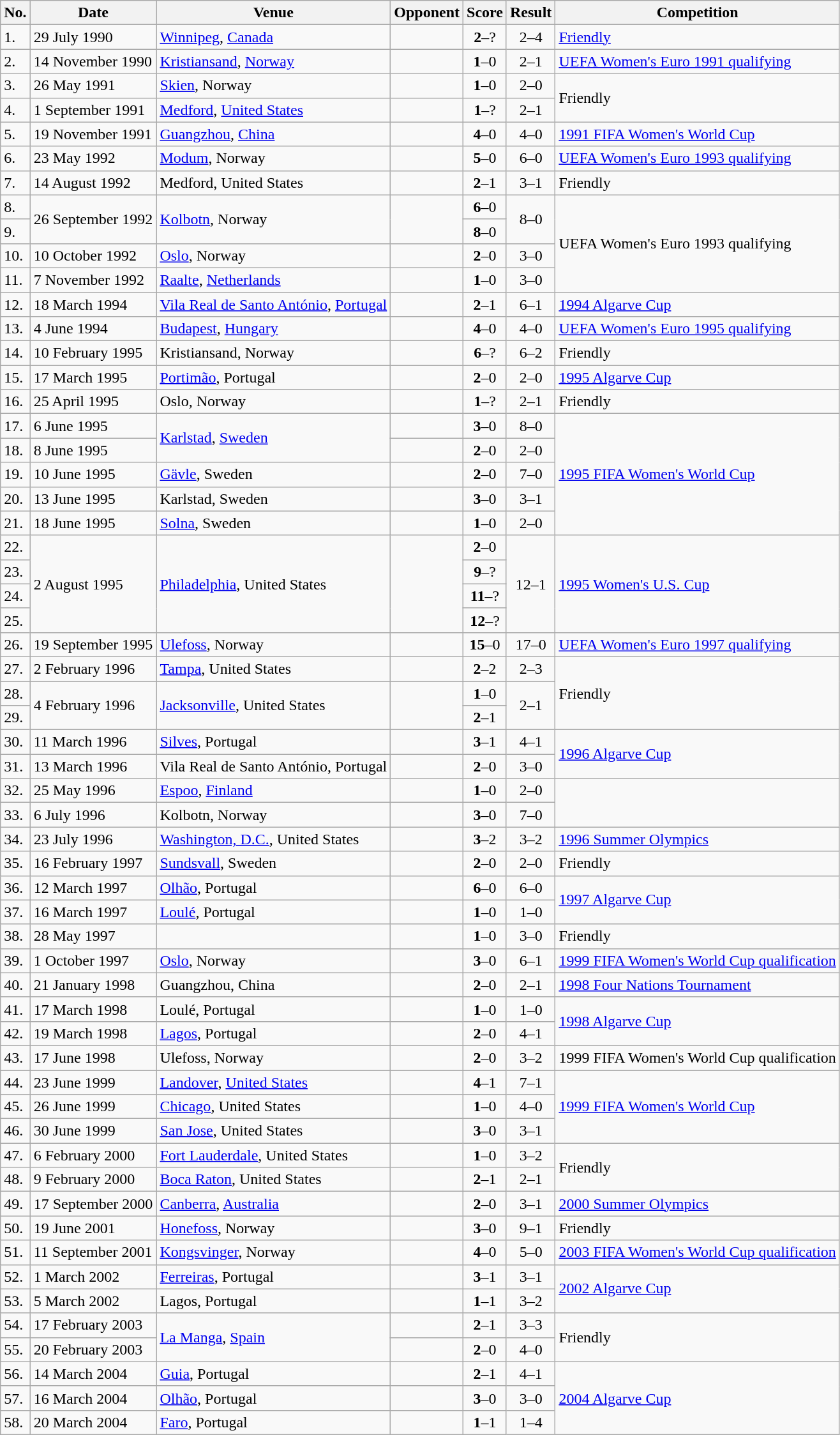<table class="wikitable">
<tr>
<th>No.</th>
<th>Date</th>
<th>Venue</th>
<th>Opponent</th>
<th>Score</th>
<th>Result</th>
<th>Competition</th>
</tr>
<tr>
<td>1.</td>
<td>29 July 1990</td>
<td><a href='#'>Winnipeg</a>, <a href='#'>Canada</a></td>
<td></td>
<td align=center><strong>2</strong>–?</td>
<td align=center>2–4</td>
<td><a href='#'>Friendly</a></td>
</tr>
<tr>
<td>2.</td>
<td>14 November 1990</td>
<td><a href='#'>Kristiansand</a>, <a href='#'>Norway</a></td>
<td></td>
<td align=center><strong>1</strong>–0</td>
<td align=center>2–1</td>
<td><a href='#'>UEFA Women's Euro 1991 qualifying</a></td>
</tr>
<tr>
<td>3.</td>
<td>26 May 1991</td>
<td><a href='#'>Skien</a>, Norway</td>
<td></td>
<td align=center><strong>1</strong>–0</td>
<td align=center>2–0</td>
<td rowspan=2>Friendly</td>
</tr>
<tr>
<td>4.</td>
<td>1 September 1991</td>
<td><a href='#'>Medford</a>, <a href='#'>United States</a></td>
<td></td>
<td align=center><strong>1</strong>–?</td>
<td align=center>2–1</td>
</tr>
<tr>
<td>5.</td>
<td>19 November 1991</td>
<td><a href='#'>Guangzhou</a>, <a href='#'>China</a></td>
<td></td>
<td align=center><strong>4</strong>–0</td>
<td align=center>4–0</td>
<td><a href='#'>1991 FIFA Women's World Cup</a></td>
</tr>
<tr>
<td>6.</td>
<td>23 May 1992</td>
<td><a href='#'>Modum</a>, Norway</td>
<td></td>
<td align=center><strong>5</strong>–0</td>
<td align=center>6–0</td>
<td><a href='#'>UEFA Women's Euro 1993 qualifying</a></td>
</tr>
<tr>
<td>7.</td>
<td>14 August 1992</td>
<td>Medford, United States</td>
<td></td>
<td align=center><strong>2</strong>–1</td>
<td align=center>3–1</td>
<td>Friendly</td>
</tr>
<tr>
<td>8.</td>
<td rowspan=2>26 September 1992</td>
<td rowspan=2><a href='#'>Kolbotn</a>, Norway</td>
<td rowspan=2></td>
<td align=center><strong>6</strong>–0</td>
<td rowspan=2 align=center>8–0</td>
<td rowspan=4>UEFA Women's Euro 1993 qualifying</td>
</tr>
<tr>
<td>9.</td>
<td align=center><strong>8</strong>–0</td>
</tr>
<tr>
<td>10.</td>
<td>10 October 1992</td>
<td><a href='#'>Oslo</a>, Norway</td>
<td></td>
<td align=center><strong>2</strong>–0</td>
<td align=center>3–0</td>
</tr>
<tr>
<td>11.</td>
<td>7 November 1992</td>
<td><a href='#'>Raalte</a>, <a href='#'>Netherlands</a></td>
<td></td>
<td align=center><strong>1</strong>–0</td>
<td align=center>3–0</td>
</tr>
<tr>
<td>12.</td>
<td>18 March 1994</td>
<td><a href='#'>Vila Real de Santo António</a>, <a href='#'>Portugal</a></td>
<td></td>
<td align=center><strong>2</strong>–1</td>
<td align=center>6–1</td>
<td><a href='#'>1994 Algarve Cup</a></td>
</tr>
<tr>
<td>13.</td>
<td>4 June 1994</td>
<td><a href='#'>Budapest</a>, <a href='#'>Hungary</a></td>
<td></td>
<td align=center><strong>4</strong>–0</td>
<td align=center>4–0</td>
<td><a href='#'>UEFA Women's Euro 1995 qualifying</a></td>
</tr>
<tr>
<td>14.</td>
<td>10 February 1995</td>
<td>Kristiansand, Norway</td>
<td></td>
<td align=center><strong>6</strong>–?</td>
<td align=center>6–2</td>
<td>Friendly</td>
</tr>
<tr>
<td>15.</td>
<td>17 March 1995</td>
<td><a href='#'>Portimão</a>, Portugal</td>
<td></td>
<td align=center><strong>2</strong>–0</td>
<td align=center>2–0</td>
<td><a href='#'>1995 Algarve Cup</a></td>
</tr>
<tr>
<td>16.</td>
<td>25 April 1995</td>
<td>Oslo, Norway</td>
<td></td>
<td align=center><strong>1</strong>–?</td>
<td align=center>2–1</td>
<td>Friendly</td>
</tr>
<tr>
<td>17.</td>
<td>6 June 1995</td>
<td rowspan=2><a href='#'>Karlstad</a>, <a href='#'>Sweden</a></td>
<td></td>
<td align=center><strong>3</strong>–0</td>
<td align=center>8–0</td>
<td rowspan=5><a href='#'>1995 FIFA Women's World Cup</a></td>
</tr>
<tr>
<td>18.</td>
<td>8 June 1995</td>
<td></td>
<td align=center><strong>2</strong>–0</td>
<td align=center>2–0</td>
</tr>
<tr>
<td>19.</td>
<td>10 June 1995</td>
<td><a href='#'>Gävle</a>, Sweden</td>
<td></td>
<td align=center><strong>2</strong>–0</td>
<td align=center>7–0</td>
</tr>
<tr>
<td>20.</td>
<td>13 June 1995</td>
<td>Karlstad, Sweden</td>
<td></td>
<td align=center><strong>3</strong>–0</td>
<td align=center>3–1</td>
</tr>
<tr>
<td>21.</td>
<td>18 June 1995</td>
<td><a href='#'>Solna</a>, Sweden</td>
<td></td>
<td align=center><strong>1</strong>–0</td>
<td align=center>2–0</td>
</tr>
<tr>
<td>22.</td>
<td rowspan=4>2 August 1995</td>
<td rowspan=4><a href='#'>Philadelphia</a>, United States</td>
<td rowspan=4></td>
<td align=center><strong>2</strong>–0</td>
<td rowspan=4 align=center>12–1</td>
<td rowspan=4><a href='#'>1995 Women's U.S. Cup</a></td>
</tr>
<tr>
<td>23.</td>
<td align=center><strong>9</strong>–?</td>
</tr>
<tr>
<td>24.</td>
<td align=center><strong>11</strong>–?</td>
</tr>
<tr>
<td>25.</td>
<td align=center><strong>12</strong>–?</td>
</tr>
<tr>
<td>26.</td>
<td>19 September 1995</td>
<td><a href='#'>Ulefoss</a>, Norway</td>
<td></td>
<td align=center><strong>15</strong>–0</td>
<td align=center>17–0</td>
<td><a href='#'>UEFA Women's Euro 1997 qualifying</a></td>
</tr>
<tr>
<td>27.</td>
<td>2 February 1996</td>
<td><a href='#'>Tampa</a>, United States</td>
<td></td>
<td align=center><strong>2</strong>–2</td>
<td align=center>2–3</td>
<td rowspan=3>Friendly</td>
</tr>
<tr>
<td>28.</td>
<td rowspan=2>4 February 1996</td>
<td rowspan=2><a href='#'>Jacksonville</a>, United States</td>
<td rowspan=2></td>
<td align=center><strong>1</strong>–0</td>
<td rowspan=2 align=center>2–1</td>
</tr>
<tr>
<td>29.</td>
<td align=center><strong>2</strong>–1</td>
</tr>
<tr>
<td>30.</td>
<td>11 March 1996</td>
<td><a href='#'>Silves</a>, Portugal</td>
<td></td>
<td align=center><strong>3</strong>–1</td>
<td align=center>4–1</td>
<td rowspan=2><a href='#'>1996 Algarve Cup</a></td>
</tr>
<tr>
<td>31.</td>
<td>13 March 1996</td>
<td>Vila Real de Santo António, Portugal</td>
<td></td>
<td align=center><strong>2</strong>–0</td>
<td align=center>3–0</td>
</tr>
<tr>
<td>32.</td>
<td>25 May 1996</td>
<td><a href='#'>Espoo</a>, <a href='#'>Finland</a></td>
<td></td>
<td align=center><strong>1</strong>–0</td>
<td align=center>2–0</td>
</tr>
<tr>
<td>33.</td>
<td>6 July 1996</td>
<td>Kolbotn, Norway</td>
<td></td>
<td align=center><strong>3</strong>–0</td>
<td align=center>7–0</td>
</tr>
<tr>
<td>34.</td>
<td>23 July 1996</td>
<td><a href='#'>Washington, D.C.</a>, United States</td>
<td></td>
<td align=center><strong>3</strong>–2</td>
<td align=center>3–2</td>
<td><a href='#'>1996 Summer Olympics</a></td>
</tr>
<tr>
<td>35.</td>
<td>16 February 1997</td>
<td><a href='#'>Sundsvall</a>, Sweden</td>
<td></td>
<td align=center><strong>2</strong>–0</td>
<td align=center>2–0</td>
<td>Friendly</td>
</tr>
<tr>
<td>36.</td>
<td>12 March 1997</td>
<td><a href='#'>Olhão</a>, Portugal</td>
<td></td>
<td align=center><strong>6</strong>–0</td>
<td align=center>6–0</td>
<td rowspan=2><a href='#'>1997 Algarve Cup</a></td>
</tr>
<tr>
<td>37.</td>
<td>16 March 1997</td>
<td><a href='#'>Loulé</a>, Portugal</td>
<td></td>
<td align=center><strong>1</strong>–0</td>
<td align=center>1–0</td>
</tr>
<tr>
<td>38.</td>
<td>28 May 1997</td>
<td></td>
<td></td>
<td align=center><strong>1</strong>–0</td>
<td align=center>3–0</td>
<td>Friendly</td>
</tr>
<tr>
<td>39.</td>
<td>1 October 1997</td>
<td><a href='#'>Oslo</a>, Norway</td>
<td></td>
<td align=center><strong>3</strong>–0</td>
<td align=center>6–1</td>
<td><a href='#'>1999 FIFA Women's World Cup qualification</a></td>
</tr>
<tr>
<td>40.</td>
<td>21 January 1998</td>
<td>Guangzhou, China</td>
<td></td>
<td align=center><strong>2</strong>–0</td>
<td align=center>2–1</td>
<td><a href='#'>1998 Four Nations Tournament</a></td>
</tr>
<tr>
<td>41.</td>
<td>17 March 1998</td>
<td>Loulé, Portugal</td>
<td></td>
<td align=center><strong>1</strong>–0</td>
<td align=center>1–0</td>
<td rowspan=2><a href='#'>1998 Algarve Cup</a></td>
</tr>
<tr>
<td>42.</td>
<td>19 March 1998</td>
<td><a href='#'>Lagos</a>, Portugal</td>
<td></td>
<td align=center><strong>2</strong>–0</td>
<td align=center>4–1</td>
</tr>
<tr>
<td>43.</td>
<td>17 June 1998</td>
<td>Ulefoss, Norway</td>
<td></td>
<td align=center><strong>2</strong>–0</td>
<td align=center>3–2</td>
<td>1999 FIFA Women's World Cup qualification</td>
</tr>
<tr>
<td>44.</td>
<td>23 June 1999</td>
<td><a href='#'>Landover</a>, <a href='#'>United States</a></td>
<td></td>
<td align=center><strong>4</strong>–1</td>
<td align=center>7–1</td>
<td rowspan=3><a href='#'>1999 FIFA Women's World Cup</a></td>
</tr>
<tr>
<td>45.</td>
<td>26 June 1999</td>
<td><a href='#'>Chicago</a>, United States</td>
<td></td>
<td align=center><strong>1</strong>–0</td>
<td align=center>4–0</td>
</tr>
<tr>
<td>46.</td>
<td>30 June 1999</td>
<td><a href='#'>San Jose</a>, United States</td>
<td></td>
<td align=center><strong>3</strong>–0</td>
<td align=center>3–1</td>
</tr>
<tr>
<td>47.</td>
<td>6 February 2000</td>
<td><a href='#'>Fort Lauderdale</a>, United States</td>
<td></td>
<td align=center><strong>1</strong>–0</td>
<td align=center>3–2</td>
<td rowspan=2>Friendly</td>
</tr>
<tr>
<td>48.</td>
<td>9 February 2000</td>
<td><a href='#'>Boca Raton</a>, United States</td>
<td></td>
<td align=center><strong>2</strong>–1</td>
<td align=center>2–1</td>
</tr>
<tr>
<td>49.</td>
<td>17 September 2000</td>
<td><a href='#'>Canberra</a>, <a href='#'>Australia</a></td>
<td></td>
<td align=center><strong>2</strong>–0</td>
<td align=center>3–1</td>
<td><a href='#'>2000 Summer Olympics</a></td>
</tr>
<tr>
<td>50.</td>
<td>19 June 2001</td>
<td><a href='#'>Honefoss</a>, Norway</td>
<td></td>
<td align=center><strong>3</strong>–0</td>
<td align=center>9–1</td>
<td>Friendly</td>
</tr>
<tr>
<td>51.</td>
<td>11 September 2001</td>
<td><a href='#'>Kongsvinger</a>, Norway</td>
<td></td>
<td align=center><strong>4</strong>–0</td>
<td align=center>5–0</td>
<td><a href='#'>2003 FIFA Women's World Cup qualification</a></td>
</tr>
<tr>
<td>52.</td>
<td>1 March 2002</td>
<td><a href='#'>Ferreiras</a>, Portugal</td>
<td></td>
<td align=center><strong>3</strong>–1</td>
<td align=center>3–1</td>
<td rowspan=2><a href='#'>2002 Algarve Cup</a></td>
</tr>
<tr>
<td>53.</td>
<td>5 March 2002</td>
<td>Lagos, Portugal</td>
<td></td>
<td align=center><strong>1</strong>–1</td>
<td align=center>3–2</td>
</tr>
<tr>
<td>54.</td>
<td>17 February 2003</td>
<td rowspan=2><a href='#'>La Manga</a>, <a href='#'>Spain</a></td>
<td></td>
<td align=center><strong>2</strong>–1</td>
<td align=center>3–3</td>
<td rowspan=2>Friendly</td>
</tr>
<tr>
<td>55.</td>
<td>20 February 2003</td>
<td></td>
<td align=center><strong>2</strong>–0</td>
<td align=center>4–0</td>
</tr>
<tr>
<td>56.</td>
<td>14 March 2004</td>
<td><a href='#'>Guia</a>, Portugal</td>
<td></td>
<td align=center><strong>2</strong>–1</td>
<td align=center>4–1</td>
<td rowspan=3><a href='#'>2004 Algarve Cup</a></td>
</tr>
<tr>
<td>57.</td>
<td>16 March 2004</td>
<td><a href='#'>Olhão</a>, Portugal</td>
<td></td>
<td align=center><strong>3</strong>–0</td>
<td align=center>3–0</td>
</tr>
<tr>
<td>58.</td>
<td>20 March 2004</td>
<td><a href='#'>Faro</a>, Portugal</td>
<td></td>
<td align=center><strong>1</strong>–1</td>
<td align=center>1–4</td>
</tr>
</table>
